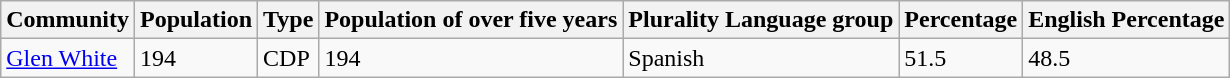<table class="wikitable sortable">
<tr>
<th>Community</th>
<th>Population</th>
<th>Type</th>
<th>Population of over five years</th>
<th>Plurality Language group</th>
<th>Percentage</th>
<th>English Percentage</th>
</tr>
<tr>
<td><a href='#'>Glen White</a></td>
<td>194</td>
<td>CDP</td>
<td>194</td>
<td>Spanish</td>
<td>51.5</td>
<td>48.5</td>
</tr>
</table>
